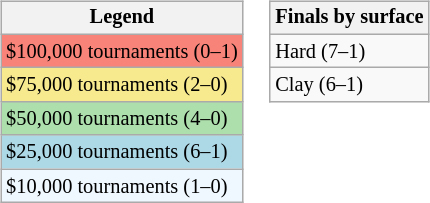<table>
<tr valign="top">
<td><br><table class="wikitable" style="font-size:85%">
<tr>
<th>Legend</th>
</tr>
<tr style="background:#f88379;">
<td>$100,000 tournaments (0–1)</td>
</tr>
<tr style="background:#f7e98e;">
<td>$75,000 tournaments (2–0)</td>
</tr>
<tr style="background:#addfad;">
<td>$50,000 tournaments (4–0)</td>
</tr>
<tr style="background:lightblue;">
<td>$25,000 tournaments (6–1)</td>
</tr>
<tr style="background:#f0f8ff;">
<td>$10,000 tournaments (1–0)</td>
</tr>
</table>
</td>
<td><br><table class="wikitable" style="font-size:85%">
<tr>
<th>Finals by surface</th>
</tr>
<tr>
<td>Hard (7–1)</td>
</tr>
<tr>
<td>Clay (6–1)</td>
</tr>
</table>
</td>
</tr>
</table>
